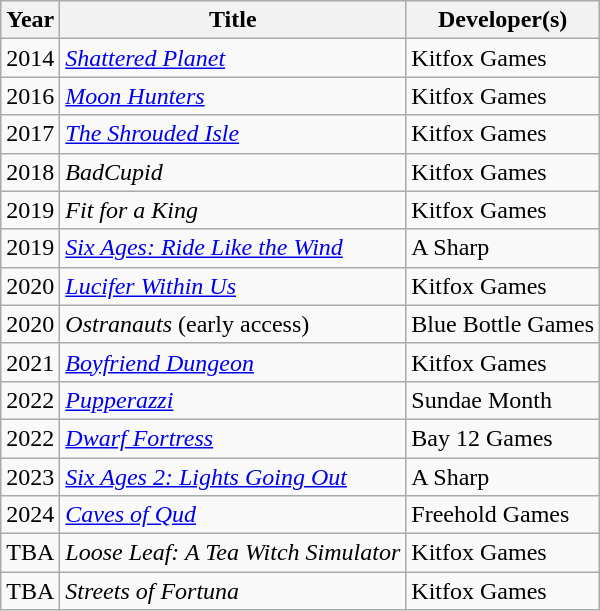<table class="wikitable sortable plainrowheaders">
<tr>
<th>Year</th>
<th>Title</th>
<th>Developer(s)</th>
</tr>
<tr>
<td>2014</td>
<td><em><a href='#'>Shattered Planet</a></em></td>
<td>Kitfox Games</td>
</tr>
<tr>
<td>2016</td>
<td><em><a href='#'>Moon Hunters</a></em></td>
<td>Kitfox Games</td>
</tr>
<tr>
<td>2017</td>
<td><em><a href='#'>The Shrouded Isle</a></em></td>
<td>Kitfox Games</td>
</tr>
<tr>
<td>2018</td>
<td><em>BadCupid</em></td>
<td>Kitfox Games</td>
</tr>
<tr>
<td>2019</td>
<td><em>Fit for a King</em></td>
<td>Kitfox Games</td>
</tr>
<tr>
<td>2019</td>
<td><em><a href='#'>Six Ages: Ride Like the Wind</a></em></td>
<td>A Sharp</td>
</tr>
<tr>
<td>2020</td>
<td><em><a href='#'>Lucifer Within Us</a></em></td>
<td>Kitfox Games</td>
</tr>
<tr>
<td>2020</td>
<td><em>Ostranauts</em> (early access)</td>
<td>Blue Bottle Games</td>
</tr>
<tr>
<td>2021</td>
<td><em><a href='#'>Boyfriend Dungeon</a></em></td>
<td>Kitfox Games</td>
</tr>
<tr>
<td>2022</td>
<td><em><a href='#'>Pupperazzi</a></em></td>
<td>Sundae Month</td>
</tr>
<tr>
<td>2022</td>
<td><em><a href='#'>Dwarf Fortress</a></em></td>
<td>Bay 12 Games</td>
</tr>
<tr>
<td>2023</td>
<td><em><a href='#'>Six Ages 2: Lights Going Out</a></em></td>
<td>A Sharp</td>
</tr>
<tr>
<td>2024</td>
<td><em><a href='#'>Caves of Qud</a></em></td>
<td>Freehold Games</td>
</tr>
<tr>
<td>TBA</td>
<td><em>Loose Leaf: A Tea Witch Simulator</em></td>
<td>Kitfox Games</td>
</tr>
<tr>
<td>TBA</td>
<td><em>Streets of Fortuna</em></td>
<td>Kitfox Games</td>
</tr>
</table>
